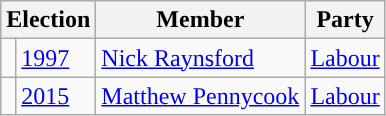<table class="wikitable">
<tr>
<th colspan="2">Election</th>
<th>Member</th>
<th>Party</th>
</tr>
<tr>
<td style="color:inherit;background-color: "></td>
<td><a href='#'>1997</a></td>
<td><a href='#'>Nick Raynsford</a></td>
<td><a href='#'>Labour</a></td>
</tr>
<tr>
<td style="color:inherit;background-color: "></td>
<td><a href='#'>2015</a></td>
<td><a href='#'>Matthew Pennycook</a></td>
<td><a href='#'>Labour</a></td>
</tr>
</table>
